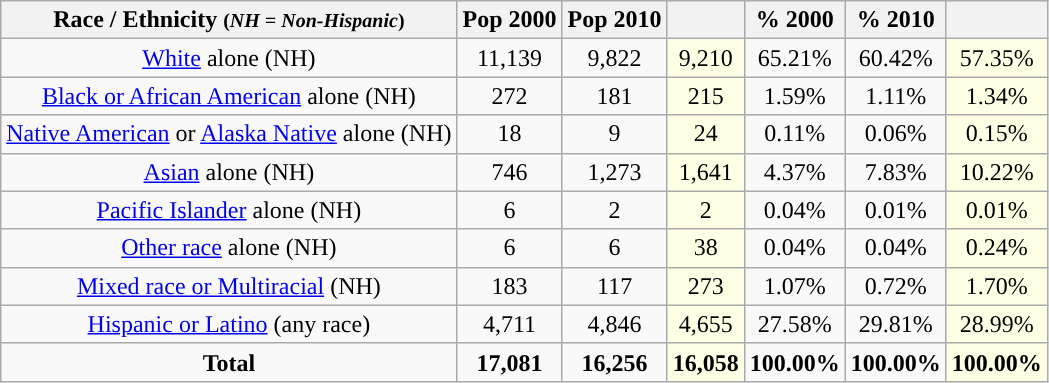<table class="wikitable" style="text-align:center;">
<tr>
<th>Race / Ethnicity <small>(<em>NH = Non-Hispanic</em>)</small></th>
<th>Pop 2000</th>
<th>Pop 2010</th>
<th></th>
<th>% 2000</th>
<th>% 2010</th>
<th></th>
</tr>
<tr>
<td><a href='#'>White</a> alone (NH)</td>
<td>11,139</td>
<td>9,822</td>
<td style='background: #ffffe6;'>9,210</td>
<td>65.21%</td>
<td>60.42%</td>
<td style='background: #ffffe6;'>57.35%</td>
</tr>
<tr>
<td><a href='#'>Black or African American</a> alone (NH)</td>
<td>272</td>
<td>181</td>
<td style='background: #ffffe6;'>215</td>
<td>1.59%</td>
<td>1.11%</td>
<td style='background: #ffffe6;'>1.34%</td>
</tr>
<tr>
<td><a href='#'>Native American</a> or <a href='#'>Alaska Native</a> alone (NH)</td>
<td>18</td>
<td>9</td>
<td style='background: #ffffe6;'>24</td>
<td>0.11%</td>
<td>0.06%</td>
<td style='background: #ffffe6;'>0.15%</td>
</tr>
<tr>
<td><a href='#'>Asian</a> alone (NH)</td>
<td>746</td>
<td>1,273</td>
<td style='background: #ffffe6;'>1,641</td>
<td>4.37%</td>
<td>7.83%</td>
<td style='background: #ffffe6;'>10.22%</td>
</tr>
<tr>
<td><a href='#'>Pacific Islander</a> alone (NH)</td>
<td>6</td>
<td>2</td>
<td style='background: #ffffe6;'>2</td>
<td>0.04%</td>
<td>0.01%</td>
<td style='background: #ffffe6;'>0.01%</td>
</tr>
<tr>
<td><a href='#'>Other race</a> alone (NH)</td>
<td>6</td>
<td>6</td>
<td style='background: #ffffe6;'>38</td>
<td>0.04%</td>
<td>0.04%</td>
<td style='background: #ffffe6;'>0.24%</td>
</tr>
<tr>
<td><a href='#'>Mixed race or Multiracial</a> (NH)</td>
<td>183</td>
<td>117</td>
<td style='background: #ffffe6;'>273</td>
<td>1.07%</td>
<td>0.72%</td>
<td style='background: #ffffe6;'>1.70%</td>
</tr>
<tr>
<td><a href='#'>Hispanic or Latino</a> (any race)</td>
<td>4,711</td>
<td>4,846</td>
<td style='background: #ffffe6;'>4,655</td>
<td>27.58%</td>
<td>29.81%</td>
<td style='background: #ffffe6;'>28.99%</td>
</tr>
<tr>
<td><strong>Total</strong></td>
<td><strong>17,081</strong></td>
<td><strong>16,256</strong></td>
<td style='background: #ffffe6;'><strong>16,058</strong></td>
<td><strong>100.00%</strong></td>
<td><strong>100.00%</strong></td>
<td style='background: #ffffe6;'><strong>100.00%</strong></td>
</tr>
</table>
